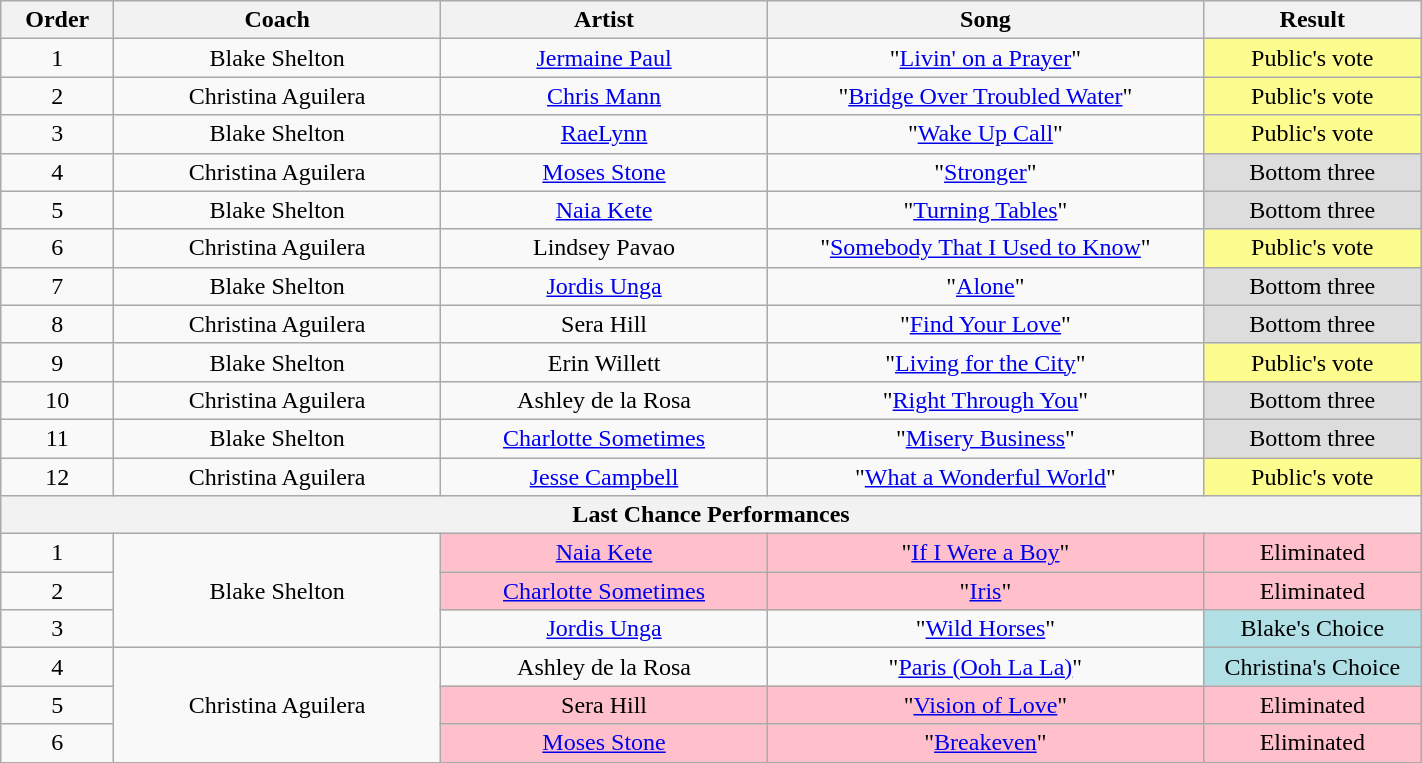<table class="wikitable" style="text-align:center; width:75%;">
<tr>
<th style="width:5%;">Order</th>
<th style="width:15%;">Coach</th>
<th style="width:15%;">Artist</th>
<th style="width:20%;">Song</th>
<th style="width:10%;">Result</th>
</tr>
<tr>
<td>1</td>
<td>Blake Shelton</td>
<td><a href='#'>Jermaine Paul</a></td>
<td>"<a href='#'>Livin' on a Prayer</a>"</td>
<td style="background:#fdfc8f;">Public's vote</td>
</tr>
<tr>
<td>2</td>
<td>Christina Aguilera</td>
<td><a href='#'>Chris Mann</a></td>
<td>"<a href='#'>Bridge Over Troubled Water</a>"</td>
<td style="background:#fdfc8f;">Public's vote</td>
</tr>
<tr>
<td>3</td>
<td>Blake Shelton</td>
<td><a href='#'>RaeLynn</a></td>
<td>"<a href='#'>Wake Up Call</a>"</td>
<td style="background:#fdfc8f;">Public's vote</td>
</tr>
<tr>
<td>4</td>
<td>Christina Aguilera</td>
<td><a href='#'>Moses Stone</a></td>
<td>"<a href='#'>Stronger</a>"</td>
<td style="background:#ddd;">Bottom three</td>
</tr>
<tr>
<td>5</td>
<td>Blake Shelton</td>
<td><a href='#'>Naia Kete</a></td>
<td>"<a href='#'>Turning Tables</a>"</td>
<td style="background:#ddd;">Bottom three</td>
</tr>
<tr>
<td>6</td>
<td>Christina Aguilera</td>
<td>Lindsey Pavao</td>
<td>"<a href='#'>Somebody That I Used to Know</a>"</td>
<td style="background:#fdfc8f;">Public's vote</td>
</tr>
<tr>
<td>7</td>
<td>Blake Shelton</td>
<td><a href='#'>Jordis Unga</a></td>
<td>"<a href='#'>Alone</a>"</td>
<td style="background:#ddd;">Bottom three</td>
</tr>
<tr>
<td>8</td>
<td>Christina Aguilera</td>
<td>Sera Hill</td>
<td>"<a href='#'>Find Your Love</a>"</td>
<td style="background:#ddd;">Bottom three</td>
</tr>
<tr>
<td>9</td>
<td>Blake Shelton</td>
<td>Erin Willett</td>
<td>"<a href='#'>Living for the City</a>"</td>
<td style="background:#fdfc8f;">Public's vote</td>
</tr>
<tr>
<td>10</td>
<td>Christina Aguilera</td>
<td>Ashley de la Rosa</td>
<td>"<a href='#'>Right Through You</a>"</td>
<td style="background:#ddd;">Bottom three</td>
</tr>
<tr>
<td>11</td>
<td>Blake Shelton</td>
<td><a href='#'>Charlotte Sometimes</a></td>
<td>"<a href='#'>Misery Business</a>"</td>
<td style="background:#ddd;">Bottom three</td>
</tr>
<tr>
<td>12</td>
<td>Christina Aguilera</td>
<td><a href='#'>Jesse Campbell</a></td>
<td>"<a href='#'>What a Wonderful World</a>"</td>
<td style="background:#fdfc8f;">Public's vote</td>
</tr>
<tr>
<th colspan="5">Last Chance Performances</th>
</tr>
<tr>
<td>1</td>
<td rowspan="3">Blake Shelton</td>
<td style="background:pink;"><a href='#'>Naia Kete</a></td>
<td style="background:pink;">"<a href='#'>If I Were a Boy</a>"</td>
<td style="background:pink;">Eliminated</td>
</tr>
<tr>
<td>2</td>
<td style="background:pink;"><a href='#'>Charlotte Sometimes</a></td>
<td style="background:pink;">"<a href='#'>Iris</a>"</td>
<td style="background:pink;">Eliminated</td>
</tr>
<tr>
<td>3</td>
<td><a href='#'>Jordis Unga</a></td>
<td>"<a href='#'>Wild Horses</a>"</td>
<td style="background:#B0E0E6;">Blake's Choice</td>
</tr>
<tr>
<td>4</td>
<td rowspan="3">Christina Aguilera</td>
<td>Ashley de la Rosa</td>
<td>"<a href='#'>Paris (Ooh La La)</a>"</td>
<td style="background:#B0E0E6;">Christina's Choice</td>
</tr>
<tr>
<td>5</td>
<td style="background:pink;">Sera Hill</td>
<td style="background:pink;">"<a href='#'>Vision of Love</a>"</td>
<td style="background:pink;">Eliminated</td>
</tr>
<tr>
<td>6</td>
<td style="background:pink;"><a href='#'>Moses Stone</a></td>
<td style="background:pink;">"<a href='#'>Breakeven</a>"</td>
<td style="background:pink;">Eliminated</td>
</tr>
</table>
